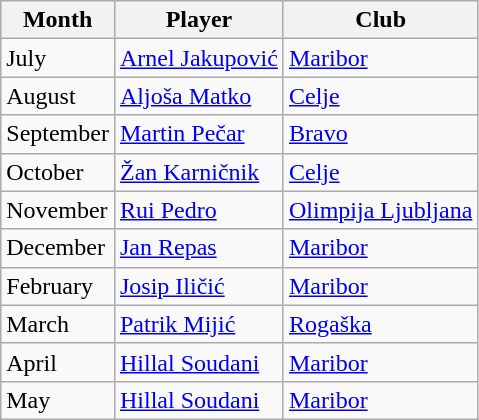<table class="wikitable">
<tr>
<th>Month</th>
<th>Player</th>
<th>Club</th>
</tr>
<tr>
<td>July</td>
<td> <a href='#'>Arnel Jakupović</a></td>
<td><a href='#'>Maribor</a></td>
</tr>
<tr>
<td>August</td>
<td> <a href='#'>Aljoša Matko</a></td>
<td><a href='#'>Celje</a></td>
</tr>
<tr>
<td>September</td>
<td> <a href='#'>Martin Pečar</a></td>
<td><a href='#'>Bravo</a></td>
</tr>
<tr>
<td>October</td>
<td> <a href='#'>Žan Karničnik</a></td>
<td><a href='#'>Celje</a></td>
</tr>
<tr>
<td>November</td>
<td> <a href='#'>Rui Pedro</a></td>
<td><a href='#'>Olimpija Ljubljana</a></td>
</tr>
<tr>
<td>December</td>
<td> <a href='#'>Jan Repas</a></td>
<td><a href='#'>Maribor</a></td>
</tr>
<tr>
<td>February</td>
<td> <a href='#'>Josip Iličić</a></td>
<td><a href='#'>Maribor</a></td>
</tr>
<tr>
<td>March</td>
<td> <a href='#'>Patrik Mijić</a></td>
<td><a href='#'>Rogaška</a></td>
</tr>
<tr>
<td>April</td>
<td> <a href='#'>Hillal Soudani</a></td>
<td><a href='#'>Maribor</a></td>
</tr>
<tr>
<td>May</td>
<td> <a href='#'>Hillal Soudani</a></td>
<td><a href='#'>Maribor</a></td>
</tr>
</table>
